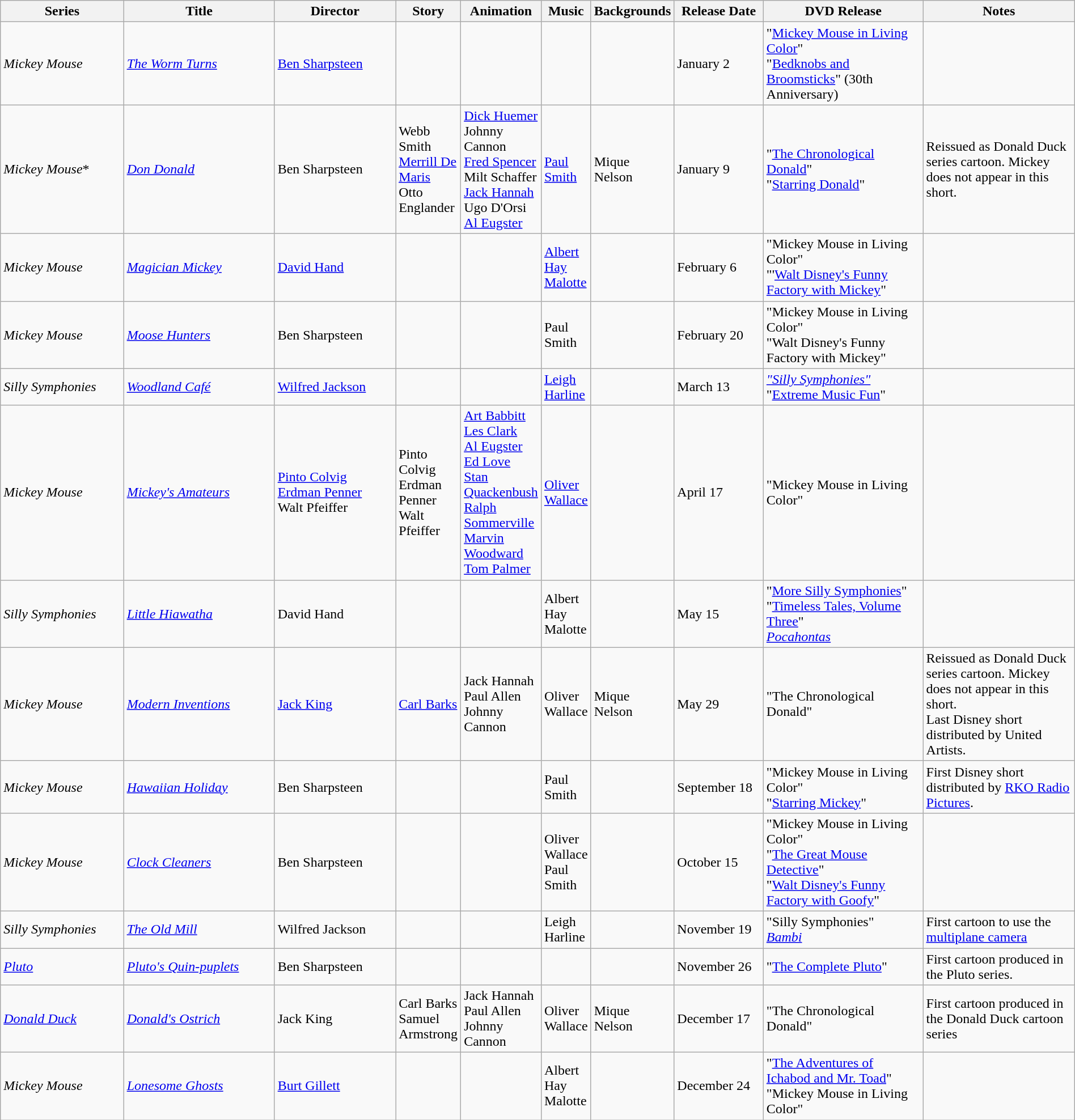<table class="wikitable" style="width:100%;">
<tr>
<th style="width:15%;">Series</th>
<th style="width:20%;">Title</th>
<th style="width:15%;">Director</th>
<th>Story</th>
<th>Animation</th>
<th>Music</th>
<th>Backgrounds</th>
<th style="width:10%;">Release Date</th>
<th style="width:20%;">DVD Release</th>
<th style="width:20%;">Notes</th>
</tr>
<tr>
<td><em>Mickey Mouse</em></td>
<td><em><a href='#'>The Worm Turns</a></em></td>
<td><a href='#'>Ben Sharpsteen</a></td>
<td></td>
<td></td>
<td></td>
<td></td>
<td>January 2</td>
<td>"<a href='#'>Mickey Mouse in Living Color</a>" <br>"<a href='#'>Bedknobs and Broomsticks</a>" (30th Anniversary)</td>
<td></td>
</tr>
<tr>
<td><em>Mickey Mouse</em>*</td>
<td><em><a href='#'>Don Donald</a></em></td>
<td>Ben Sharpsteen</td>
<td>Webb Smith <br><a href='#'>Merrill De Maris</a> <br>Otto Englander</td>
<td><a href='#'>Dick Huemer</a> <br>Johnny Cannon <br><a href='#'>Fred Spencer</a> <br>Milt Schaffer <br><a href='#'>Jack Hannah</a> <br>Ugo D'Orsi <br><a href='#'>Al Eugster</a></td>
<td><a href='#'>Paul Smith</a></td>
<td>Mique Nelson</td>
<td>January 9</td>
<td>"<a href='#'>The Chronological Donald</a>" <br>"<a href='#'>Starring Donald</a>"</td>
<td>Reissued as Donald Duck series cartoon. Mickey does not appear in this short.</td>
</tr>
<tr>
<td><em>Mickey Mouse</em></td>
<td><em><a href='#'>Magician Mickey</a></em></td>
<td><a href='#'>David Hand</a></td>
<td></td>
<td></td>
<td><a href='#'>Albert Hay Malotte</a></td>
<td></td>
<td>February 6</td>
<td>"Mickey Mouse in Living Color" <br>"'<a href='#'>Walt Disney's Funny Factory with Mickey</a>"</td>
<td></td>
</tr>
<tr>
<td><em>Mickey Mouse</em></td>
<td><em><a href='#'>Moose Hunters</a></em></td>
<td>Ben Sharpsteen</td>
<td></td>
<td></td>
<td>Paul Smith</td>
<td></td>
<td>February 20</td>
<td>"Mickey Mouse in Living Color" <br>"Walt Disney's Funny Factory with Mickey"</td>
<td></td>
</tr>
<tr>
<td><em>Silly Symphonies</em></td>
<td><em><a href='#'>Woodland Café</a></em></td>
<td><a href='#'>Wilfred Jackson</a></td>
<td></td>
<td></td>
<td><a href='#'>Leigh Harline</a></td>
<td></td>
<td>March 13</td>
<td><em><a href='#'>"Silly Symphonies"</a></em> <br>"<a href='#'>Extreme Music Fun</a>"</td>
<td></td>
</tr>
<tr>
<td><em>Mickey Mouse</em></td>
<td><em><a href='#'>Mickey's Amateurs</a></em></td>
<td><a href='#'>Pinto Colvig</a> <br><a href='#'>Erdman Penner</a> <br>Walt Pfeiffer</td>
<td>Pinto Colvig <br>Erdman Penner <br>Walt Pfeiffer</td>
<td><a href='#'>Art Babbitt</a> <br><a href='#'>Les Clark</a> <br><a href='#'>Al Eugster</a> <br><a href='#'>Ed Love</a> <br><a href='#'>Stan Quackenbush</a> <br><a href='#'>Ralph Sommerville</a> <br><a href='#'>Marvin Woodward</a> <br><a href='#'>Tom Palmer</a></td>
<td><a href='#'>Oliver Wallace</a></td>
<td></td>
<td>April 17</td>
<td>"Mickey Mouse in Living Color"</td>
<td></td>
</tr>
<tr>
<td><em>Silly Symphonies</em></td>
<td><em><a href='#'>Little Hiawatha</a></em></td>
<td>David Hand</td>
<td></td>
<td></td>
<td>Albert Hay Malotte</td>
<td></td>
<td>May 15</td>
<td>"<a href='#'>More Silly Symphonies</a>" <br>"<a href='#'>Timeless Tales, Volume Three</a>" <br><em><a href='#'>Pocahontas</a></em></td>
<td></td>
</tr>
<tr>
<td><em>Mickey Mouse</em></td>
<td><em><a href='#'>Modern Inventions</a></em></td>
<td><a href='#'>Jack King</a></td>
<td><a href='#'>Carl Barks</a></td>
<td>Jack Hannah <br>Paul Allen <br>Johnny Cannon</td>
<td>Oliver Wallace</td>
<td>Mique Nelson</td>
<td>May 29</td>
<td>"The Chronological Donald"</td>
<td>Reissued as Donald Duck series cartoon. Mickey does not appear in this short. <br>Last Disney short distributed by United Artists.</td>
</tr>
<tr>
<td><em>Mickey Mouse</em></td>
<td><em><a href='#'>Hawaiian Holiday</a></em></td>
<td>Ben Sharpsteen</td>
<td></td>
<td></td>
<td>Paul Smith</td>
<td></td>
<td>September 18</td>
<td>"Mickey Mouse in Living Color" <br>"<a href='#'>Starring Mickey</a>"</td>
<td>First Disney short distributed by <a href='#'>RKO Radio Pictures</a>.</td>
</tr>
<tr>
<td><em>Mickey Mouse</em></td>
<td><em><a href='#'>Clock Cleaners</a></em></td>
<td>Ben Sharpsteen</td>
<td></td>
<td></td>
<td>Oliver Wallace <br>Paul Smith</td>
<td></td>
<td>October 15</td>
<td>"Mickey Mouse in Living Color" <br>"<a href='#'>The Great Mouse Detective</a>" <br>"<a href='#'>Walt Disney's Funny Factory with Goofy</a>"</td>
<td></td>
</tr>
<tr>
<td><em>Silly Symphonies</em></td>
<td><em><a href='#'>The Old Mill</a></em> </td>
<td>Wilfred Jackson</td>
<td></td>
<td></td>
<td>Leigh Harline</td>
<td></td>
<td>November 19</td>
<td>"Silly Symphonies" <br><em><a href='#'>Bambi</a></em></td>
<td>First cartoon to use the <a href='#'>multiplane camera</a></td>
</tr>
<tr>
<td><em><a href='#'>Pluto</a></em></td>
<td><em><a href='#'>Pluto's Quin-puplets</a></em></td>
<td>Ben Sharpsteen</td>
<td></td>
<td></td>
<td></td>
<td></td>
<td>November 26</td>
<td>"<a href='#'>The Complete Pluto</a>"</td>
<td>First cartoon produced in the Pluto series.</td>
</tr>
<tr>
<td><em><a href='#'>Donald Duck</a></em></td>
<td><em><a href='#'>Donald's Ostrich</a></em></td>
<td>Jack King</td>
<td>Carl Barks <br>Samuel Armstrong</td>
<td>Jack Hannah <br>Paul Allen <br>Johnny Cannon</td>
<td>Oliver Wallace</td>
<td>Mique Nelson</td>
<td>December 17</td>
<td>"The Chronological Donald"</td>
<td>First cartoon produced in the Donald Duck cartoon series</td>
</tr>
<tr>
<td><em>Mickey Mouse</em></td>
<td><em><a href='#'>Lonesome Ghosts</a></em></td>
<td><a href='#'>Burt Gillett</a></td>
<td></td>
<td></td>
<td>Albert Hay Malotte</td>
<td></td>
<td>December 24</td>
<td>"<a href='#'>The Adventures of Ichabod and Mr. Toad</a>" <br>"Mickey Mouse in Living Color"</td>
<td></td>
</tr>
</table>
